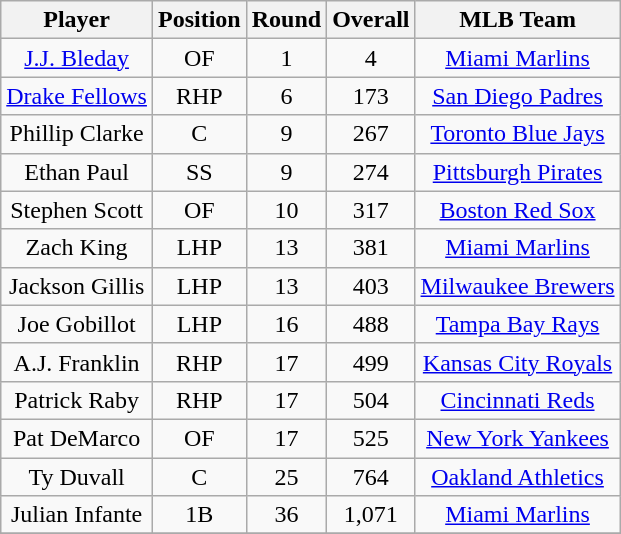<table class="wikitable" style="text-align:center;">
<tr>
<th>Player</th>
<th>Position</th>
<th>Round</th>
<th>Overall</th>
<th>MLB Team</th>
</tr>
<tr>
<td><a href='#'>J.J. Bleday</a></td>
<td>OF</td>
<td>1</td>
<td>4</td>
<td><a href='#'>Miami Marlins</a></td>
</tr>
<tr>
<td><a href='#'>Drake Fellows</a></td>
<td>RHP</td>
<td>6</td>
<td>173</td>
<td><a href='#'>San Diego Padres</a></td>
</tr>
<tr>
<td>Phillip Clarke</td>
<td>C</td>
<td>9</td>
<td>267</td>
<td><a href='#'>Toronto Blue Jays</a></td>
</tr>
<tr>
<td>Ethan Paul</td>
<td>SS</td>
<td>9</td>
<td>274</td>
<td><a href='#'>Pittsburgh Pirates</a></td>
</tr>
<tr>
<td>Stephen Scott</td>
<td>OF</td>
<td>10</td>
<td>317</td>
<td><a href='#'>Boston Red Sox</a></td>
</tr>
<tr>
<td>Zach King</td>
<td>LHP</td>
<td>13</td>
<td>381</td>
<td><a href='#'>Miami Marlins</a></td>
</tr>
<tr>
<td>Jackson Gillis</td>
<td>LHP</td>
<td>13</td>
<td>403</td>
<td><a href='#'>Milwaukee Brewers</a></td>
</tr>
<tr>
<td>Joe Gobillot</td>
<td>LHP</td>
<td>16</td>
<td>488</td>
<td><a href='#'>Tampa Bay Rays</a></td>
</tr>
<tr>
<td>A.J. Franklin</td>
<td>RHP</td>
<td>17</td>
<td>499</td>
<td><a href='#'>Kansas City Royals</a></td>
</tr>
<tr>
<td>Patrick Raby</td>
<td>RHP</td>
<td>17</td>
<td>504</td>
<td><a href='#'>Cincinnati Reds</a></td>
</tr>
<tr>
<td>Pat DeMarco</td>
<td>OF</td>
<td>17</td>
<td>525</td>
<td><a href='#'>New York Yankees</a></td>
</tr>
<tr>
<td>Ty Duvall</td>
<td>C</td>
<td>25</td>
<td>764</td>
<td><a href='#'>Oakland Athletics</a></td>
</tr>
<tr>
<td>Julian Infante</td>
<td>1B</td>
<td>36</td>
<td>1,071</td>
<td><a href='#'>Miami Marlins</a></td>
</tr>
<tr>
</tr>
</table>
